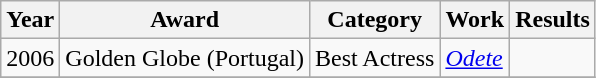<table class="wikitable">
<tr>
<th>Year</th>
<th>Award</th>
<th>Category</th>
<th>Work</th>
<th>Results</th>
</tr>
<tr>
<td>2006</td>
<td>Golden Globe (Portugal)</td>
<td>Best Actress</td>
<td><em><a href='#'>Odete</a></em></td>
<td></td>
</tr>
<tr>
</tr>
</table>
